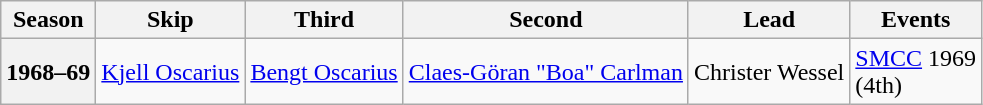<table class="wikitable">
<tr>
<th scope="col">Season</th>
<th scope="col">Skip</th>
<th scope="col">Third</th>
<th scope="col">Second</th>
<th scope="col">Lead</th>
<th scope="col">Events</th>
</tr>
<tr>
<th scope="row">1968–69</th>
<td><a href='#'>Kjell Oscarius</a></td>
<td><a href='#'>Bengt Oscarius</a></td>
<td><a href='#'>Claes-Göran "Boa" Carlman</a></td>
<td>Christer Wessel</td>
<td><a href='#'>SMCC</a> 1969 <br> (4th)</td>
</tr>
</table>
